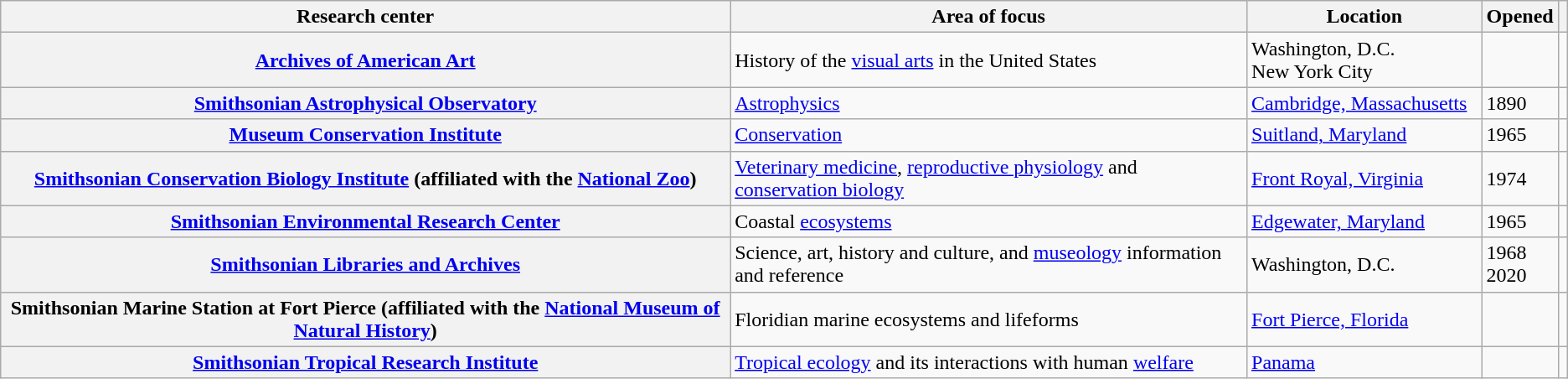<table class="wikitable sortable plainrowheaders">
<tr>
<th scope="col">Research center</th>
<th scope="col" class=unsortable>Area of focus</th>
<th scope="col" style="width: 15%">Location</th>
<th scope="col">Opened</th>
<th scope="col" class=unsortable></th>
</tr>
<tr>
<th scope="row"><a href='#'>Archives of American Art</a></th>
<td>History of the <a href='#'>visual arts</a> in the United States</td>
<td>Washington, D.C. <br> New York City</td>
<td></td>
<td></td>
</tr>
<tr>
<th scope="row"><a href='#'>Smithsonian Astrophysical Observatory</a></th>
<td><a href='#'>Astrophysics</a></td>
<td><a href='#'>Cambridge, Massachusetts</a></td>
<td>1890</td>
<td></td>
</tr>
<tr>
<th scope="row"><a href='#'>Museum Conservation Institute</a></th>
<td><a href='#'>Conservation</a></td>
<td><a href='#'>Suitland, Maryland</a></td>
<td>1965</td>
<td></td>
</tr>
<tr>
<th scope="row"><a href='#'>Smithsonian Conservation Biology Institute</a> (affiliated with the <a href='#'>National Zoo</a>)</th>
<td><a href='#'>Veterinary medicine</a>, <a href='#'>reproductive physiology</a> and <a href='#'>conservation biology</a></td>
<td><a href='#'>Front Royal, Virginia</a></td>
<td>1974</td>
<td></td>
</tr>
<tr>
<th scope="row"><a href='#'>Smithsonian Environmental Research Center</a></th>
<td>Coastal <a href='#'>ecosystems</a></td>
<td><a href='#'>Edgewater, Maryland</a></td>
<td>1965</td>
<td></td>
</tr>
<tr>
<th scope="row"><a href='#'>Smithsonian Libraries and Archives</a></th>
<td>Science, art, history and culture, and <a href='#'>museology</a> information and reference</td>
<td>Washington, D.C.</td>
<td>1968<br>2020</td>
<td></td>
</tr>
<tr>
<th scope="row">Smithsonian Marine Station at Fort Pierce (affiliated with the <a href='#'>National Museum of Natural History</a>)</th>
<td>Floridian marine ecosystems and lifeforms</td>
<td><a href='#'>Fort Pierce, Florida</a></td>
<td></td>
<td></td>
</tr>
<tr>
<th scope="row"><a href='#'>Smithsonian Tropical Research Institute</a></th>
<td><a href='#'>Tropical ecology</a> and its interactions with human <a href='#'>welfare</a></td>
<td><a href='#'>Panama</a></td>
<td></td>
<td></td>
</tr>
</table>
